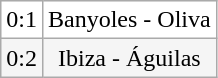<table class="wikitable">
<tr align=center bgcolor=white>
<td>0:1</td>
<td>Banyoles - Oliva</td>
</tr>
<tr align=center bgcolor=#F5F5F5>
<td>0:2</td>
<td>Ibiza - Águilas</td>
</tr>
</table>
